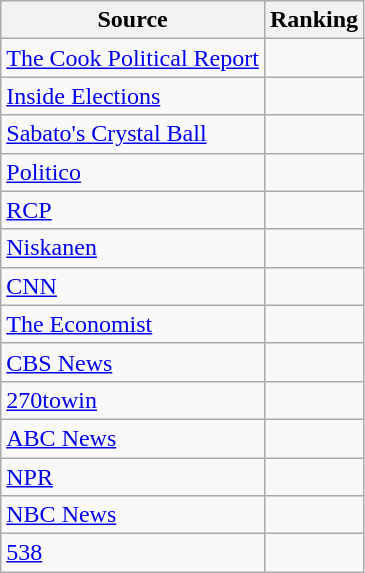<table class="wikitable sortable" style="text-align:center">
<tr>
<th>Source</th>
<th>Ranking</th>
</tr>
<tr>
<td align="left"><a href='#'>The Cook Political Report</a></td>
<td></td>
</tr>
<tr>
<td align="left"><a href='#'>Inside Elections</a></td>
<td></td>
</tr>
<tr>
<td align="left"><a href='#'>Sabato's Crystal Ball</a></td>
<td></td>
</tr>
<tr>
<td align="left"><a href='#'>Politico</a></td>
<td></td>
</tr>
<tr>
<td align="left"><a href='#'>RCP</a></td>
<td></td>
</tr>
<tr>
<td align="left"><a href='#'>Niskanen</a></td>
<td></td>
</tr>
<tr>
<td align="left"><a href='#'>CNN</a></td>
<td></td>
</tr>
<tr>
<td align="left"><a href='#'>The Economist</a></td>
<td></td>
</tr>
<tr>
<td align="left"><a href='#'>CBS News</a></td>
<td></td>
</tr>
<tr>
<td align="left"><a href='#'>270towin</a></td>
<td></td>
</tr>
<tr>
<td align="left"><a href='#'>ABC News</a></td>
<td></td>
</tr>
<tr>
<td align="left"><a href='#'>NPR</a></td>
<td></td>
</tr>
<tr>
<td align="left"><a href='#'>NBC News</a></td>
<td></td>
</tr>
<tr>
<td align="left"><a href='#'>538</a></td>
<td></td>
</tr>
</table>
